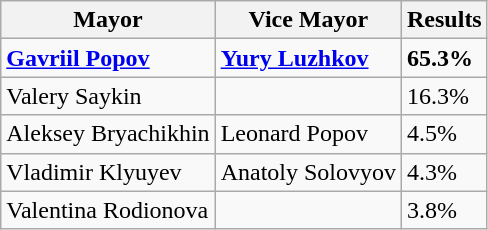<table class="wikitable sortable">
<tr>
<th>Mayor</th>
<th>Vice Mayor</th>
<th>Results</th>
</tr>
<tr>
<td><strong><a href='#'>Gavriil Popov</a></strong></td>
<td><strong><a href='#'>Yury Luzhkov</a></strong></td>
<td><strong>65.3%</strong></td>
</tr>
<tr>
<td>Valery Saykin</td>
<td></td>
<td>16.3%</td>
</tr>
<tr>
<td>Aleksey Bryachikhin</td>
<td>Leonard Popov</td>
<td>4.5%</td>
</tr>
<tr>
<td>Vladimir Klyuyev</td>
<td>Anatoly Solovyov</td>
<td>4.3%</td>
</tr>
<tr>
<td>Valentina Rodionova</td>
<td></td>
<td>3.8%</td>
</tr>
</table>
